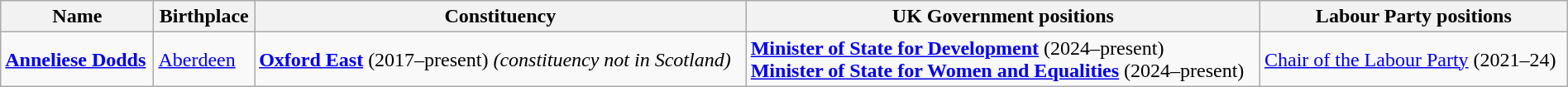<table class="wikitable" width="100%">
<tr>
<th colspan=1>Name</th>
<th colspan=1>Birthplace</th>
<th colspan=1>Constituency</th>
<th colspan=1>UK Government positions</th>
<th colspan=1>Labour Party positions</th>
</tr>
<tr>
<td><strong><a href='#'>Anneliese Dodds</a></strong></td>
<td><a href='#'>Aberdeen</a></td>
<td><strong><a href='#'>Oxford East</a></strong> (2017–present) <em>(constituency not in Scotland)</em></td>
<td><strong><a href='#'>Minister of State for Development</a></strong> (2024–present)<br><strong><a href='#'>Minister of State for Women and Equalities</a></strong> (2024–present)</td>
<td><a href='#'>Chair of the Labour Party</a> (2021–24)</td>
</tr>
</table>
